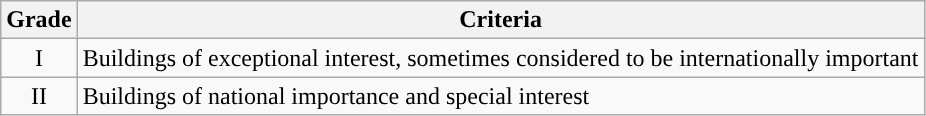<table class="wikitable">
<tr>
<th>Grade</th>
<th>Criteria</th>
</tr>
<tr>
<td align="center" >I</td>
<td>Buildings of exceptional interest, sometimes considered to be internationally important</td>
</tr>
<tr>
<td align="center" >II</td>
<td>Buildings of national importance and special interest</td>
</tr>
</table>
